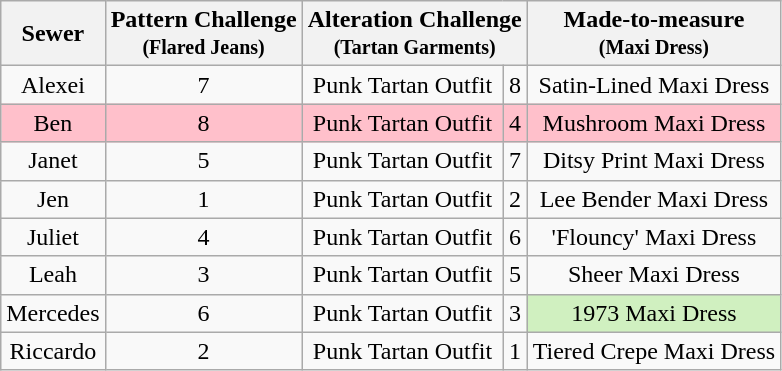<table class="wikitable" style="text-align:center;">
<tr>
<th>Sewer</th>
<th>Pattern Challenge<br><small>(Flared Jeans)</small></th>
<th Colspan=2>Alteration Challenge<br><small>(Tartan Garments)</small></th>
<th>Made-to-measure<br><small>(Maxi Dress)</small></th>
</tr>
<tr>
<td>Alexei</td>
<td>7</td>
<td>Punk Tartan Outfit</td>
<td>8</td>
<td>Satin-Lined Maxi Dress</td>
</tr>
<tr style="background:pink">
<td>Ben</td>
<td>8</td>
<td>Punk Tartan Outfit</td>
<td>4</td>
<td>Mushroom Maxi Dress</td>
</tr>
<tr>
<td>Janet</td>
<td>5</td>
<td>Punk Tartan Outfit</td>
<td>7</td>
<td>Ditsy Print Maxi Dress</td>
</tr>
<tr>
<td>Jen</td>
<td>1</td>
<td>Punk Tartan Outfit</td>
<td>2</td>
<td>Lee Bender Maxi Dress</td>
</tr>
<tr>
<td>Juliet</td>
<td>4</td>
<td>Punk Tartan Outfit</td>
<td>6</td>
<td>'Flouncy' Maxi Dress</td>
</tr>
<tr>
<td>Leah</td>
<td>3</td>
<td>Punk Tartan Outfit</td>
<td>5</td>
<td>Sheer Maxi Dress</td>
</tr>
<tr>
<td>Mercedes</td>
<td>6</td>
<td>Punk Tartan Outfit</td>
<td>3</td>
<td style="background:#d0f0c0">1973 Maxi Dress</td>
</tr>
<tr>
<td>Riccardo</td>
<td>2</td>
<td>Punk Tartan Outfit</td>
<td>1</td>
<td>Tiered Crepe Maxi Dress</td>
</tr>
</table>
